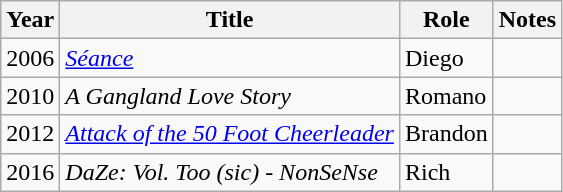<table class="wikitable sortable">
<tr>
<th>Year</th>
<th>Title</th>
<th>Role</th>
<th>Notes</th>
</tr>
<tr>
<td>2006</td>
<td><a href='#'><em>Séance</em></a></td>
<td>Diego</td>
<td></td>
</tr>
<tr>
<td>2010</td>
<td><em>A Gangland Love Story</em></td>
<td>Romano</td>
<td></td>
</tr>
<tr>
<td>2012</td>
<td><em><a href='#'>Attack of the 50 Foot Cheerleader</a></em></td>
<td>Brandon</td>
<td></td>
</tr>
<tr>
<td>2016</td>
<td><em>DaZe: Vol. Too (sic) - NonSeNse</em></td>
<td>Rich</td>
<td></td>
</tr>
</table>
